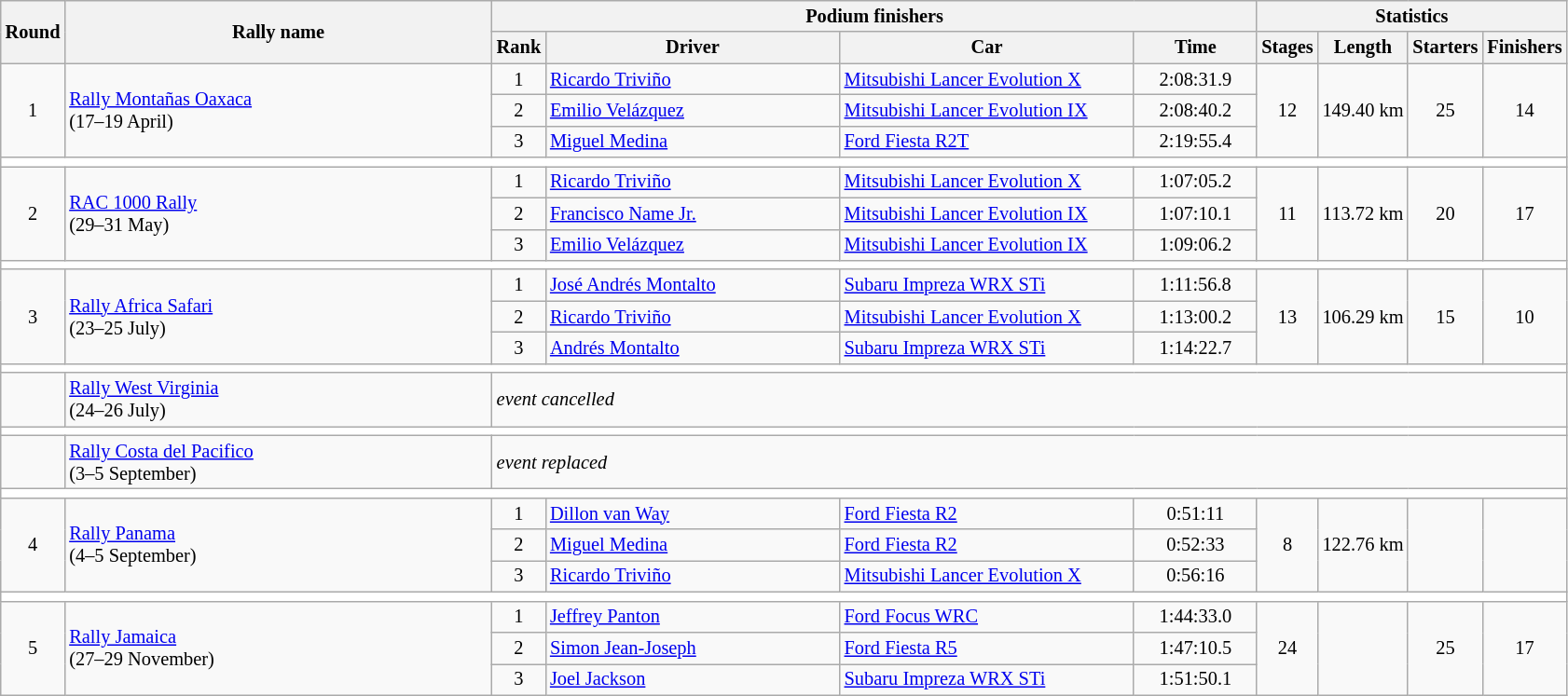<table class="wikitable" style="font-size:85%;">
<tr>
<th rowspan=2>Round</th>
<th style="width:22em" rowspan=2>Rally name</th>
<th colspan=4>Podium finishers</th>
<th colspan=4>Statistics</th>
</tr>
<tr>
<th>Rank</th>
<th style="width:15em">Driver</th>
<th style="width:15em">Car</th>
<th style="width:6em">Time</th>
<th>Stages</th>
<th>Length</th>
<th>Starters</th>
<th>Finishers</th>
</tr>
<tr>
<td rowspan=3 align=center>1</td>
<td rowspan=3> <a href='#'>Rally Montañas Oaxaca</a><br>(17–19 April)</td>
<td align=center>1</td>
<td> <a href='#'>Ricardo Triviño</a></td>
<td><a href='#'>Mitsubishi Lancer Evolution X</a></td>
<td align=center>2:08:31.9</td>
<td rowspan=3 align=center>12</td>
<td rowspan=3 align=center>149.40 km</td>
<td rowspan=3 align=center>25</td>
<td rowspan=3 align=center>14</td>
</tr>
<tr>
<td align=center>2</td>
<td> <a href='#'>Emilio Velázquez</a></td>
<td><a href='#'>Mitsubishi Lancer Evolution IX</a></td>
<td align=center>2:08:40.2</td>
</tr>
<tr>
<td align=center>3</td>
<td> <a href='#'>Miguel Medina</a></td>
<td><a href='#'>Ford Fiesta R2T</a></td>
<td align=center>2:19:55.4</td>
</tr>
<tr style="background:white;">
<td colspan=10></td>
</tr>
<tr>
<td rowspan=3 align=center>2</td>
<td rowspan=3> <a href='#'>RAC 1000 Rally</a><br>(29–31 May)</td>
<td align=center>1</td>
<td> <a href='#'>Ricardo Triviño</a></td>
<td><a href='#'>Mitsubishi Lancer Evolution X</a></td>
<td align=center>1:07:05.2</td>
<td rowspan=3 align=center>11</td>
<td rowspan=3 align=center>113.72 km</td>
<td rowspan=3 align=center>20</td>
<td rowspan=3 align=center>17</td>
</tr>
<tr>
<td align=center>2</td>
<td> <a href='#'>Francisco Name Jr.</a></td>
<td><a href='#'>Mitsubishi Lancer Evolution IX</a></td>
<td align=center>1:07:10.1</td>
</tr>
<tr>
<td align=center>3</td>
<td> <a href='#'>Emilio Velázquez</a></td>
<td><a href='#'>Mitsubishi Lancer Evolution IX</a></td>
<td align=center>1:09:06.2</td>
</tr>
<tr style="background:white;">
<td colspan=10></td>
</tr>
<tr>
<td rowspan=3 align=center>3</td>
<td rowspan=3> <a href='#'>Rally Africa Safari</a><br>(23–25 July)</td>
<td align=center>1</td>
<td> <a href='#'>José Andrés Montalto</a></td>
<td><a href='#'>Subaru Impreza WRX STi</a></td>
<td align=center>1:11:56.8</td>
<td rowspan=3 align=center>13</td>
<td rowspan=3 align=center>106.29 km</td>
<td rowspan=3 align=center>15</td>
<td rowspan=3 align=center>10</td>
</tr>
<tr>
<td align=center>2</td>
<td> <a href='#'>Ricardo Triviño</a></td>
<td><a href='#'>Mitsubishi Lancer Evolution X</a></td>
<td align=center>1:13:00.2</td>
</tr>
<tr>
<td align=center>3</td>
<td> <a href='#'>Andrés Montalto</a></td>
<td><a href='#'>Subaru Impreza WRX STi</a></td>
<td align=center>1:14:22.7</td>
</tr>
<tr style="background:white;">
<td colspan=10></td>
</tr>
<tr>
<td></td>
<td> <a href='#'>Rally West Virginia</a><br>(24–26 July)</td>
<td colspan=8><em>event cancelled</em></td>
</tr>
<tr style="background:white;">
<td colspan=10></td>
</tr>
<tr>
<td></td>
<td> <a href='#'>Rally Costa del Pacifico</a><br>(3–5 September)</td>
<td colspan=8><em>event replaced</em></td>
</tr>
<tr style="background:white;">
<td colspan=10></td>
</tr>
<tr>
<td rowspan=3 align=center>4</td>
<td rowspan=3> <a href='#'>Rally Panama</a><br>(4–5 September)</td>
<td align=center>1</td>
<td> <a href='#'>Dillon van Way</a></td>
<td><a href='#'>Ford Fiesta R2</a></td>
<td align=center>0:51:11</td>
<td rowspan=3 align=center>8</td>
<td rowspan=3 align=center>122.76 km</td>
<td rowspan=3 align=center></td>
<td rowspan=3 align=center></td>
</tr>
<tr>
<td align=center>2</td>
<td> <a href='#'>Miguel Medina</a></td>
<td><a href='#'>Ford Fiesta R2</a></td>
<td align=center>0:52:33</td>
</tr>
<tr>
<td align=center>3</td>
<td> <a href='#'>Ricardo Triviño</a></td>
<td><a href='#'>Mitsubishi Lancer Evolution X</a></td>
<td align=center>0:56:16</td>
</tr>
<tr style="background:white;">
<td colspan=10></td>
</tr>
<tr>
<td rowspan=3 align=center>5</td>
<td rowspan=3> <a href='#'>Rally Jamaica</a><br>(27–29 November)</td>
<td align=center>1</td>
<td> <a href='#'>Jeffrey Panton</a></td>
<td><a href='#'>Ford Focus WRC</a></td>
<td align=center>1:44:33.0</td>
<td rowspan=3 align=center>24</td>
<td rowspan=3 align=center></td>
<td rowspan=3 align=center>25</td>
<td rowspan=3 align=center>17</td>
</tr>
<tr>
<td align=center>2</td>
<td> <a href='#'>Simon Jean-Joseph</a></td>
<td><a href='#'>Ford Fiesta R5</a></td>
<td align=center>1:47:10.5</td>
</tr>
<tr>
<td align=center>3</td>
<td> <a href='#'>Joel Jackson</a></td>
<td><a href='#'>Subaru Impreza WRX STi</a></td>
<td align=center>1:51:50.1</td>
</tr>
</table>
